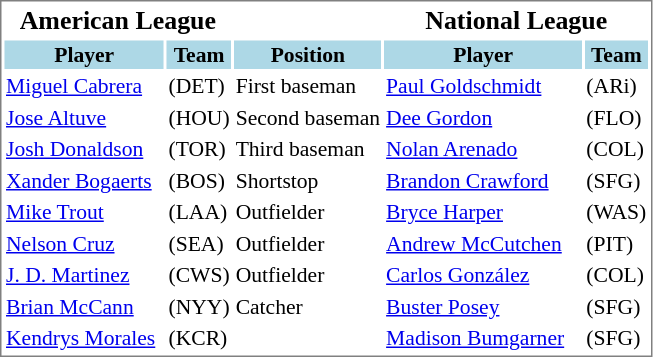<table cellpadding="1"  style="width:auto; font-size:90%; border:1px solid gray;">
<tr style="text-align:center; font-size:larger;">
<th colspan=2>American League</th>
<th></th>
<th colspan=2>National League</th>
</tr>
<tr style="background:lightblue;">
<th>Player</th>
<th>Team</th>
<th>Position</th>
<th>Player</th>
<th>Team</th>
</tr>
<tr>
<td><a href='#'>Miguel Cabrera</a></td>
<td>(DET)</td>
<td>First baseman</td>
<td><a href='#'>Paul Goldschmidt</a></td>
<td>(ARi)</td>
</tr>
<tr>
<td><a href='#'>Jose Altuve</a></td>
<td>(HOU)</td>
<td>Second baseman</td>
<td><a href='#'>Dee Gordon</a></td>
<td>(FLO)</td>
</tr>
<tr>
<td><a href='#'>Josh Donaldson</a></td>
<td>(TOR)</td>
<td>Third baseman</td>
<td><a href='#'>Nolan Arenado</a></td>
<td>(COL)</td>
</tr>
<tr>
<td><a href='#'>Xander Bogaerts</a>  </td>
<td>(BOS)</td>
<td>Shortstop</td>
<td><a href='#'>Brandon Crawford</a></td>
<td>(SFG)</td>
</tr>
<tr>
<td><a href='#'>Mike Trout</a></td>
<td>(LAA)</td>
<td>Outfielder</td>
<td><a href='#'>Bryce Harper</a></td>
<td>(WAS)</td>
</tr>
<tr>
<td><a href='#'>Nelson Cruz</a></td>
<td>(SEA)</td>
<td>Outfielder</td>
<td><a href='#'>Andrew McCutchen</a></td>
<td>(PIT)</td>
</tr>
<tr>
<td><a href='#'>J. D. Martinez</a></td>
<td>(CWS)</td>
<td>Outfielder</td>
<td><a href='#'>Carlos González</a></td>
<td>(COL)</td>
</tr>
<tr>
<td><a href='#'>Brian McCann</a></td>
<td>(NYY)</td>
<td>Catcher</td>
<td><a href='#'>Buster Posey</a></td>
<td>(SFG)</td>
</tr>
<tr>
<td><a href='#'>Kendrys Morales</a></td>
<td>(KCR)</td>
<td></td>
<td><a href='#'>Madison Bumgarner</a>   </td>
<td>(SFG)</td>
</tr>
</table>
